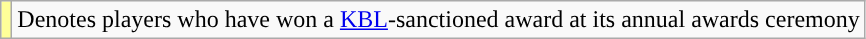<table class="wikitable">
<tr>
<td style="background-color:#FFFF99"></td>
<td>Denotes players who have won a <a href='#'>KBL</a>-sanctioned award at its annual awards ceremony</td>
</tr>
</table>
